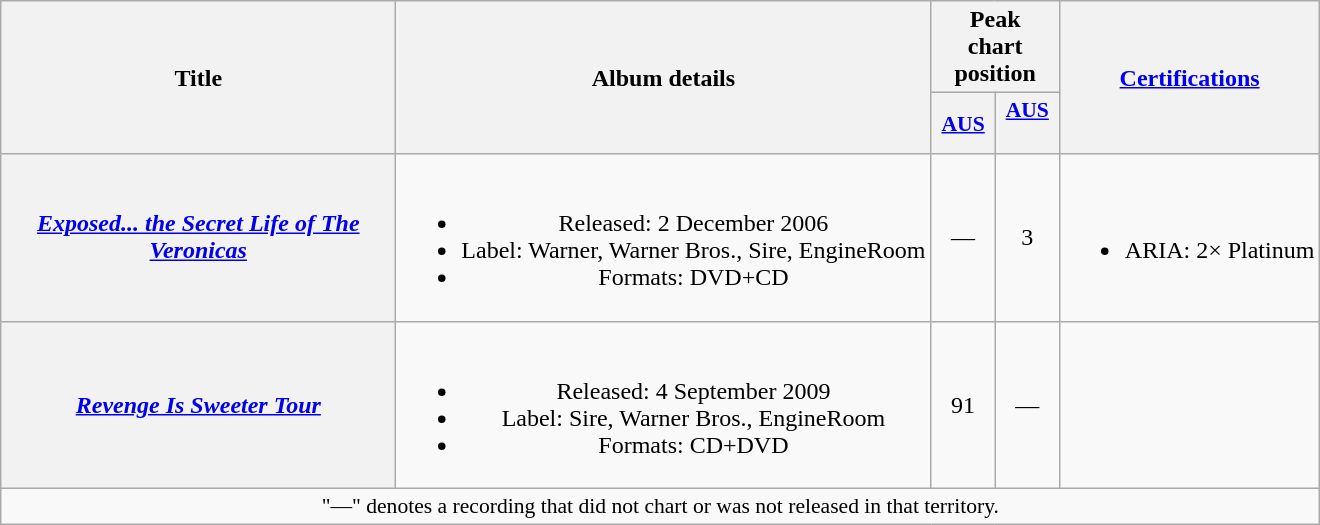<table class="wikitable plainrowheaders" style="text-align:center">
<tr>
<th scope="col" rowspan="2" style="width:16em;">Title</th>
<th scope="col" rowspan="2">Album details</th>
<th scope="col" colspan="2">Peak<br>chart<br>position</th>
<th scope="col" rowspan="2"><a href='#'>Certifications</a></th>
</tr>
<tr>
<th scope="col" style="width:2.5em;font-size:90%;"><a href='#'>AUS</a><br></th>
<th scope="col" style="width:2.5em;font-size:90%;"><a href='#'>AUS</a><br><br></th>
</tr>
<tr>
<th scope="row"><em><a href='#'>Exposed... the Secret Life of The Veronicas</a></em></th>
<td><br><ul><li>Released: 2 December 2006 </li><li>Label: Warner, Warner Bros., Sire, EngineRoom</li><li>Formats: DVD+CD</li></ul></td>
<td>—</td>
<td>3</td>
<td><br><ul><li>ARIA: 2× Platinum</li></ul></td>
</tr>
<tr>
<th scope="row"><em><a href='#'>Revenge Is Sweeter Tour</a></em></th>
<td><br><ul><li>Released: 4 September 2009 </li><li>Label: Sire, Warner Bros., EngineRoom</li><li>Formats: CD+DVD</li></ul></td>
<td>91</td>
<td>—</td>
<td></td>
</tr>
<tr>
<td colspan="5" style="font-size:90%;">"—" denotes a recording that did not chart or was not released in that territory.</td>
</tr>
</table>
